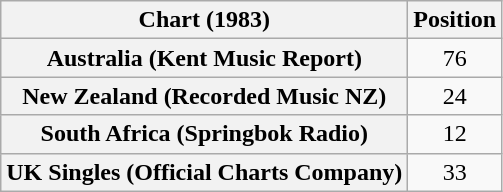<table class="wikitable sortable plainrowheaders" style="text-align:center">
<tr>
<th>Chart (1983)</th>
<th>Position</th>
</tr>
<tr>
<th scope="row">Australia (Kent Music Report)</th>
<td>76</td>
</tr>
<tr>
<th scope="row">New Zealand (Recorded Music NZ)</th>
<td>24</td>
</tr>
<tr>
<th scope="row">South Africa (Springbok Radio)</th>
<td>12</td>
</tr>
<tr>
<th scope="row">UK Singles (Official Charts Company)</th>
<td>33</td>
</tr>
</table>
